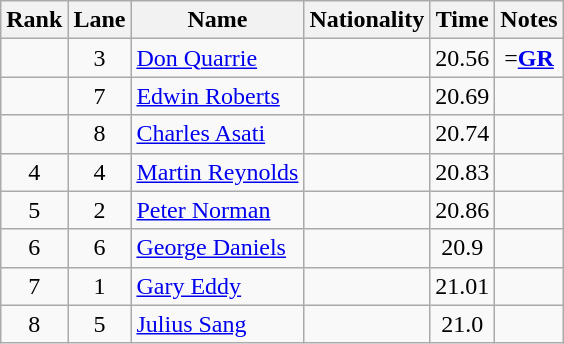<table class="wikitable sortable" style=" text-align:center;">
<tr>
<th scope=col>Rank</th>
<th scope=col>Lane</th>
<th scope=col>Name</th>
<th scope=col>Nationality</th>
<th scope=col>Time</th>
<th scope=col>Notes</th>
</tr>
<tr>
<td></td>
<td>3</td>
<td style="text-align:left;"><a href='#'>Don Quarrie</a></td>
<td style="text-align:left;"></td>
<td>20.56</td>
<td>=<strong><a href='#'>GR</a></strong></td>
</tr>
<tr>
<td></td>
<td>7</td>
<td style="text-align:left;"><a href='#'>Edwin Roberts</a></td>
<td style="text-align:left;"></td>
<td>20.69</td>
<td></td>
</tr>
<tr>
<td></td>
<td>8</td>
<td style="text-align:left;"><a href='#'>Charles Asati</a></td>
<td style="text-align:left;"></td>
<td>20.74</td>
<td></td>
</tr>
<tr>
<td>4</td>
<td>4</td>
<td style="text-align:left;"><a href='#'>Martin Reynolds</a></td>
<td style="text-align:left;"></td>
<td>20.83</td>
<td></td>
</tr>
<tr>
<td>5</td>
<td>2</td>
<td style="text-align:left;"><a href='#'>Peter Norman</a></td>
<td style="text-align:left;"></td>
<td>20.86</td>
<td></td>
</tr>
<tr>
<td>6</td>
<td>6</td>
<td style="text-align:left;"><a href='#'>George Daniels</a></td>
<td style="text-align:left;"></td>
<td>20.9</td>
<td></td>
</tr>
<tr>
<td>7</td>
<td>1</td>
<td style="text-align:left;"><a href='#'>Gary Eddy</a></td>
<td style="text-align:left;"></td>
<td>21.01</td>
<td></td>
</tr>
<tr>
<td>8</td>
<td>5</td>
<td style="text-align:left;"><a href='#'>Julius Sang</a></td>
<td style="text-align:left;"></td>
<td>21.0</td>
<td></td>
</tr>
</table>
